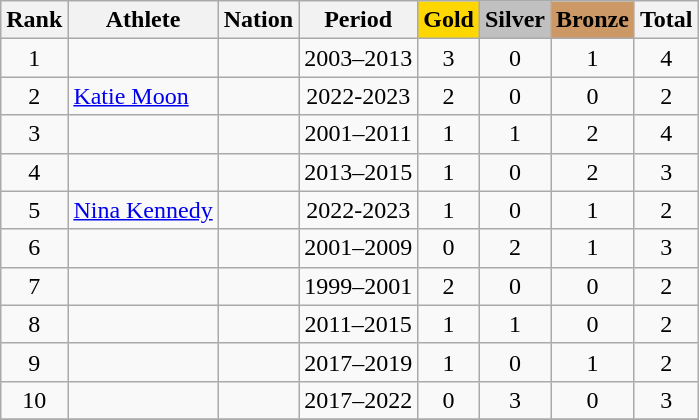<table class="wikitable sortable" style="text-align:center">
<tr>
<th class="unsortable">Rank</th>
<th>Athlete</th>
<th>Nation</th>
<th>Period</th>
<th style="background-color:gold">Gold</th>
<th style="background-color:silver">Silver</th>
<th style="background-color:#cc9966">Bronze</th>
<th>Total</th>
</tr>
<tr>
<td>1</td>
<td align=left></td>
<td align=left></td>
<td>2003–2013</td>
<td>3</td>
<td>0</td>
<td>1</td>
<td>4</td>
</tr>
<tr>
<td>2</td>
<td align="left"><a href='#'>Katie Moon</a></td>
<td align="left"></td>
<td>2022-2023</td>
<td>2</td>
<td>0</td>
<td>0</td>
<td>2</td>
</tr>
<tr>
<td>3</td>
<td align="left"></td>
<td align="left"></td>
<td>2001–2011</td>
<td>1</td>
<td>1</td>
<td>2</td>
<td>4</td>
</tr>
<tr>
<td>4</td>
<td align="left"></td>
<td align="left"></td>
<td>2013–2015</td>
<td>1</td>
<td>0</td>
<td>2</td>
<td>3</td>
</tr>
<tr>
<td>5</td>
<td align="left"><a href='#'>Nina Kennedy</a></td>
<td align="left"></td>
<td>2022-2023</td>
<td>1</td>
<td>0</td>
<td>1</td>
<td>2</td>
</tr>
<tr>
<td>6</td>
<td align="left"></td>
<td align="left"></td>
<td>2001–2009</td>
<td>0</td>
<td>2</td>
<td>1</td>
<td>3</td>
</tr>
<tr>
<td>7</td>
<td align="left"></td>
<td align="left"></td>
<td>1999–2001</td>
<td>2</td>
<td>0</td>
<td>0</td>
<td>2</td>
</tr>
<tr>
<td>8</td>
<td align="left"></td>
<td align="left"></td>
<td>2011–2015</td>
<td>1</td>
<td>1</td>
<td>0</td>
<td>2</td>
</tr>
<tr>
<td>9</td>
<td align="left"></td>
<td align="left"></td>
<td>2017–2019</td>
<td>1</td>
<td>0</td>
<td>1</td>
<td>2</td>
</tr>
<tr>
<td>10</td>
<td align="left"></td>
<td align="left"></td>
<td>2017–2022</td>
<td>0</td>
<td>3</td>
<td>0</td>
<td>3</td>
</tr>
<tr>
</tr>
</table>
